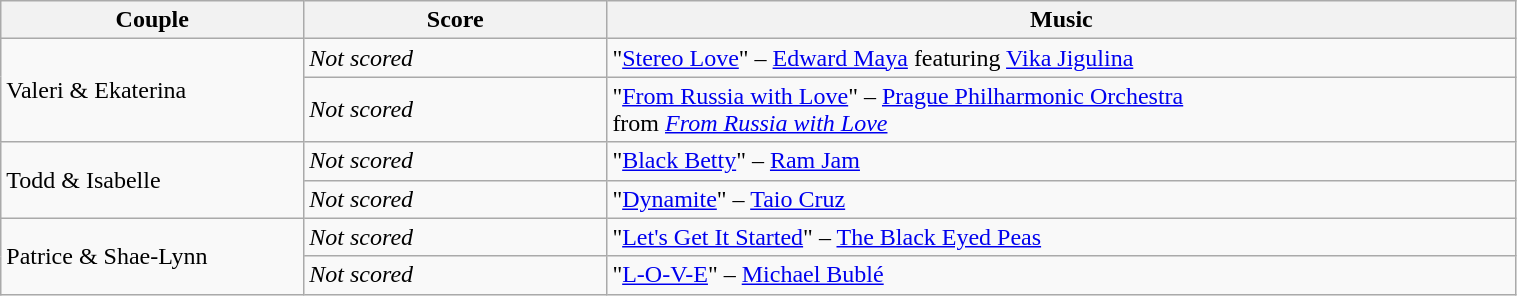<table class="wikitable" style="width:80%;">
<tr>
<th style="width:20%;">Couple</th>
<th style="width:20%;">Score</th>
<th style="width:60%;">Music</th>
</tr>
<tr>
<td rowspan=2>Valeri & Ekaterina</td>
<td><em>Not scored</em></td>
<td>"<a href='#'>Stereo Love</a>" – <a href='#'>Edward Maya</a> featuring <a href='#'>Vika Jigulina</a></td>
</tr>
<tr>
<td><em>Not scored</em></td>
<td>"<a href='#'>From Russia with Love</a>" – <a href='#'>Prague Philharmonic Orchestra</a> <br> from <em><a href='#'>From Russia with Love</a></em></td>
</tr>
<tr>
<td rowspan=2>Todd & Isabelle</td>
<td><em>Not scored</em></td>
<td>"<a href='#'>Black Betty</a>" – <a href='#'>Ram Jam</a></td>
</tr>
<tr>
<td><em>Not scored</em></td>
<td>"<a href='#'>Dynamite</a>" – <a href='#'>Taio Cruz</a></td>
</tr>
<tr>
<td rowspan=2>Patrice & Shae-Lynn</td>
<td><em>Not scored</em></td>
<td>"<a href='#'>Let's Get It Started</a>" – <a href='#'>The Black Eyed Peas</a></td>
</tr>
<tr>
<td><em>Not scored</em></td>
<td>"<a href='#'>L-O-V-E</a>" – <a href='#'>Michael Bublé</a></td>
</tr>
</table>
